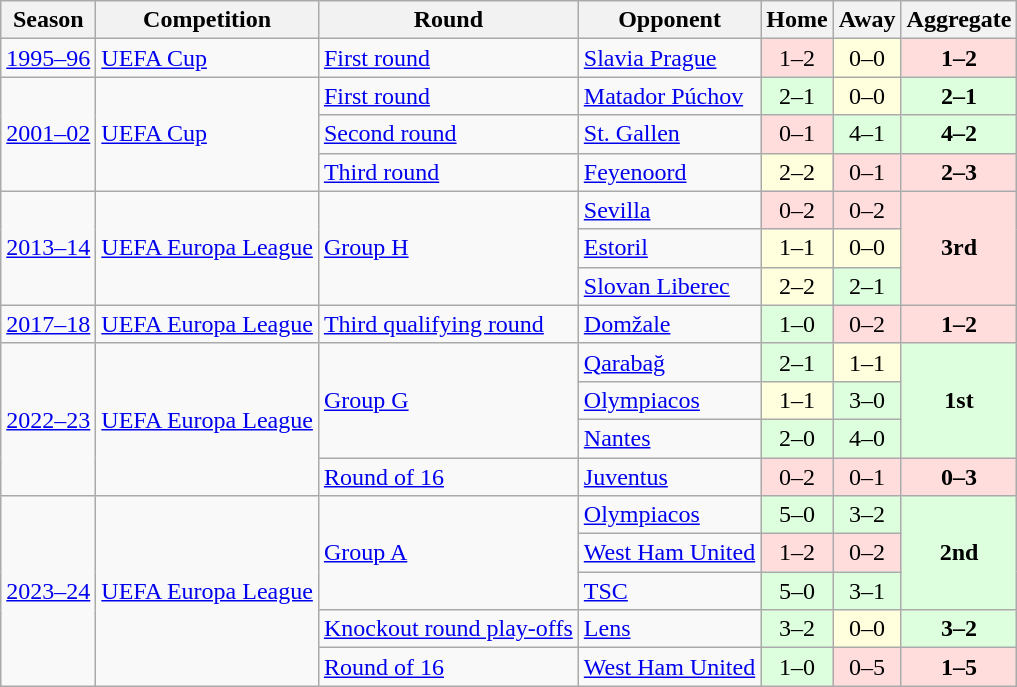<table class="wikitable">
<tr>
<th>Season</th>
<th>Competition</th>
<th>Round</th>
<th>Opponent</th>
<th>Home</th>
<th>Away</th>
<th>Aggregate</th>
</tr>
<tr>
<td><a href='#'>1995–96</a></td>
<td><a href='#'>UEFA Cup</a></td>
<td><a href='#'>First round</a></td>
<td> <a href='#'>Slavia Prague</a></td>
<td style="text-align:center; background:#fdd;">1–2</td>
<td style="text-align:center; background:#ffd;">0–0</td>
<td style="text-align:center; background:#fdd;"><strong>1–2</strong></td>
</tr>
<tr>
<td rowspan="3"><a href='#'>2001–02</a></td>
<td rowspan="3"><a href='#'>UEFA Cup</a></td>
<td><a href='#'>First round</a></td>
<td> <a href='#'>Matador Púchov</a></td>
<td style="text-align:center;background:#dfd;">2–1</td>
<td style="text-align:center; background:#ffd;">0–0</td>
<td style="text-align:center;background:#dfd;"><strong>2–1</strong></td>
</tr>
<tr>
<td><a href='#'>Second round</a></td>
<td> <a href='#'>St. Gallen</a></td>
<td style="text-align:center; background:#fdd;">0–1</td>
<td style="text-align:center;background:#dfd;">4–1</td>
<td style="text-align:center;background:#dfd;"><strong>4–2</strong></td>
</tr>
<tr>
<td><a href='#'>Third round</a></td>
<td> <a href='#'>Feyenoord</a></td>
<td style="text-align:center; background:#ffd;">2–2</td>
<td style="text-align:center; background:#fdd;">0–1</td>
<td style="text-align:center; background:#fdd;"><strong>2–3</strong></td>
</tr>
<tr>
<td rowspan="3"><a href='#'>2013–14</a></td>
<td rowspan="3"><a href='#'>UEFA Europa League</a></td>
<td rowspan="3"><a href='#'>Group H</a></td>
<td> <a href='#'>Sevilla</a></td>
<td style="text-align:center; background:#fdd;">0–2</td>
<td style="text-align:center; background:#fdd;">0–2</td>
<td rowspan="3" style="text-align:center; background:#fdd;"><strong>3rd</strong></td>
</tr>
<tr>
<td> <a href='#'>Estoril</a></td>
<td style="text-align:center; background:#ffd;">1–1</td>
<td style="text-align:center; background:#ffd;">0–0</td>
</tr>
<tr>
<td> <a href='#'>Slovan Liberec</a></td>
<td style="text-align:center; background:#ffd;">2–2</td>
<td style="text-align:center;background:#dfd;">2–1</td>
</tr>
<tr>
<td><a href='#'>2017–18</a></td>
<td><a href='#'>UEFA Europa League</a></td>
<td><a href='#'>Third qualifying round</a></td>
<td> <a href='#'>Domžale</a></td>
<td style="text-align:center;background:#dfd;">1–0</td>
<td style="text-align:center; background:#fdd;">0–2</td>
<td style="text-align:center; background:#fdd;"><strong>1–2</strong></td>
</tr>
<tr>
<td rowspan="4"><a href='#'>2022–23</a></td>
<td rowspan="4"><a href='#'>UEFA Europa League</a></td>
<td rowspan="3"><a href='#'>Group G</a></td>
<td> <a href='#'>Qarabağ</a></td>
<td style="text-align:center;background:#dfd;">2–1</td>
<td style="text-align:center; background:#ffd;">1–1</td>
<td rowspan="3" style="text-align:center; background:#dfd;"><strong>1st</strong></td>
</tr>
<tr>
<td> <a href='#'>Olympiacos</a></td>
<td style="text-align:center; background:#ffd;">1–1</td>
<td style="text-align:center;background:#dfd;">3–0</td>
</tr>
<tr>
<td> <a href='#'>Nantes</a></td>
<td style="text-align:center;background:#dfd;">2–0</td>
<td style="text-align:center;background:#dfd;">4–0</td>
</tr>
<tr>
<td><a href='#'>Round of 16</a></td>
<td> <a href='#'>Juventus</a></td>
<td style="text-align:center; background:#fdd;">0–2</td>
<td style="text-align:center; background:#fdd;">0–1</td>
<td style="text-align:center; background:#fdd;"><strong>0–3</strong></td>
</tr>
<tr>
<td rowspan="5"><a href='#'>2023–24</a></td>
<td rowspan="5"><a href='#'>UEFA Europa League</a></td>
<td rowspan="3"><a href='#'>Group A</a></td>
<td> <a href='#'>Olympiacos</a></td>
<td style="text-align:center; background:#dfd;">5–0</td>
<td style="text-align:center; background:#dfd;">3–2</td>
<td rowspan="3" style="text-align:center; background:#dfd;"><strong>2nd</strong></td>
</tr>
<tr>
<td> <a href='#'>West Ham United</a></td>
<td style="text-align:center; background:#fdd;">1–2</td>
<td style="text-align:center; background:#fdd;">0–2</td>
</tr>
<tr>
<td> <a href='#'>TSC</a></td>
<td style="text-align:center; background:#dfd;">5–0</td>
<td style="text-align:center; background:#dfd;">3–1</td>
</tr>
<tr>
<td><a href='#'>Knockout round play-offs</a></td>
<td> <a href='#'>Lens</a></td>
<td style="text-align:center; background:#dfd;">3–2 </td>
<td style="text-align:center; background:#ffd;">0–0</td>
<td style="text-align:center;background:#dfd;"><strong>3–2</strong></td>
</tr>
<tr>
<td><a href='#'>Round of 16</a></td>
<td> <a href='#'>West Ham United</a></td>
<td style="text-align:center; background:#dfd;">1–0</td>
<td style="text-align:center; background:#fdd;">0–5</td>
<td style="text-align:center; background:#fdd;"><strong>1–5</strong></td>
</tr>
</table>
